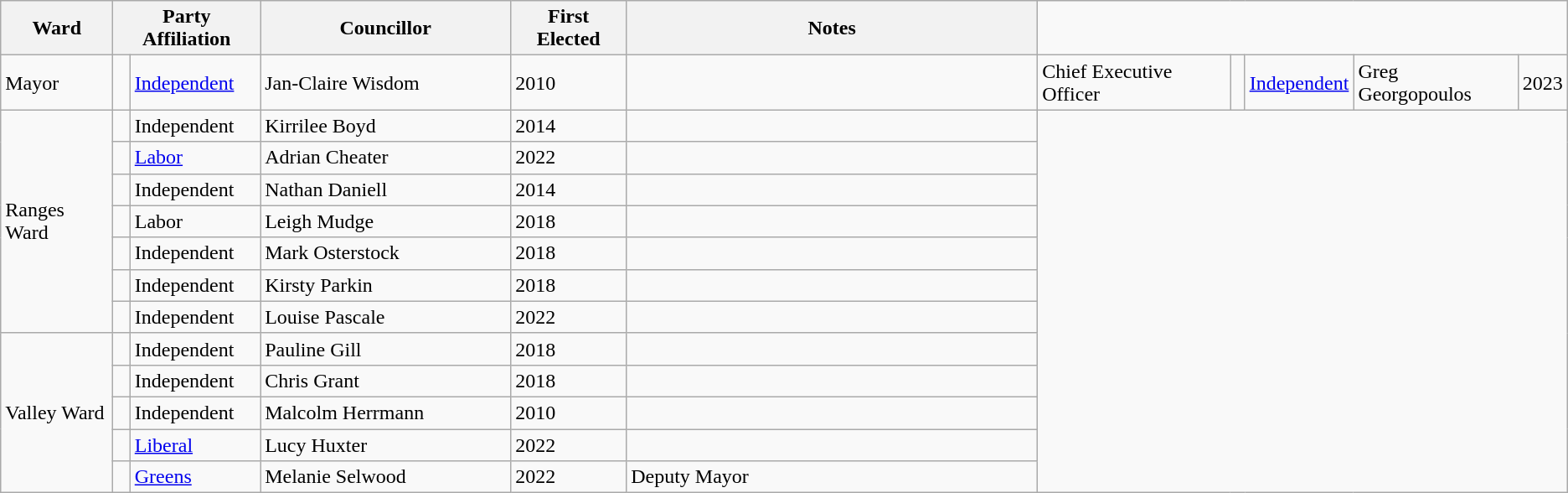<table class="wikitable">
<tr>
<th>Ward</th>
<th colspan="2">Party Affiliation</th>
<th style=width:12em>Councillor</th>
<th>First Elected</th>
<th style=width:20em>Notes</th>
</tr>
<tr>
<td>Mayor</td>
<td> </td>
<td><a href='#'>Independent</a></td>
<td>Jan-Claire Wisdom</td>
<td>2010</td>
<td></td>
<td>Chief Executive Officer</td>
<td> </td>
<td><a href='#'>Independent</a></td>
<td>Greg Georgopoulos</td>
<td>2023</td>
</tr>
<tr>
<td rowspan="7">Ranges Ward</td>
<td> </td>
<td>Independent</td>
<td>Kirrilee Boyd</td>
<td>2014</td>
<td></td>
</tr>
<tr>
<td> </td>
<td><a href='#'>Labor</a></td>
<td>Adrian Cheater</td>
<td>2022</td>
<td></td>
</tr>
<tr>
<td> </td>
<td>Independent</td>
<td>Nathan Daniell</td>
<td>2014</td>
<td></td>
</tr>
<tr>
<td> </td>
<td>Labor</td>
<td>Leigh Mudge</td>
<td>2018</td>
<td></td>
</tr>
<tr>
<td> </td>
<td>Independent</td>
<td>Mark Osterstock</td>
<td>2018</td>
<td></td>
</tr>
<tr>
<td> </td>
<td>Independent</td>
<td>Kirsty Parkin</td>
<td>2018</td>
<td></td>
</tr>
<tr>
<td> </td>
<td>Independent</td>
<td>Louise Pascale</td>
<td>2022</td>
<td></td>
</tr>
<tr>
<td rowspan="5">Valley Ward</td>
<td> </td>
<td>Independent</td>
<td>Pauline Gill</td>
<td>2018</td>
<td></td>
</tr>
<tr>
<td> </td>
<td>Independent</td>
<td>Chris Grant</td>
<td>2018</td>
<td></td>
</tr>
<tr>
<td> </td>
<td>Independent</td>
<td>Malcolm Herrmann</td>
<td>2010</td>
<td></td>
</tr>
<tr>
<td> </td>
<td><a href='#'>Liberal</a></td>
<td>Lucy Huxter</td>
<td>2022</td>
<td></td>
</tr>
<tr>
<td> </td>
<td><a href='#'>Greens</a></td>
<td>Melanie Selwood</td>
<td>2022</td>
<td>Deputy Mayor</td>
</tr>
</table>
